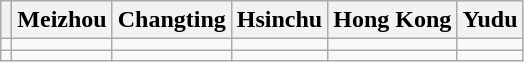<table class="wikitable" style="text-align: center">
<tr>
<th></th>
<th>Meizhou</th>
<th>Changting</th>
<th>Hsinchu</th>
<th>Hong Kong</th>
<th>Yudu</th>
</tr>
<tr>
<td></td>
<td></td>
<td></td>
<td></td>
<td></td>
<td></td>
</tr>
<tr>
<td></td>
<td></td>
<td></td>
<td></td>
<td></td>
<td></td>
</tr>
</table>
